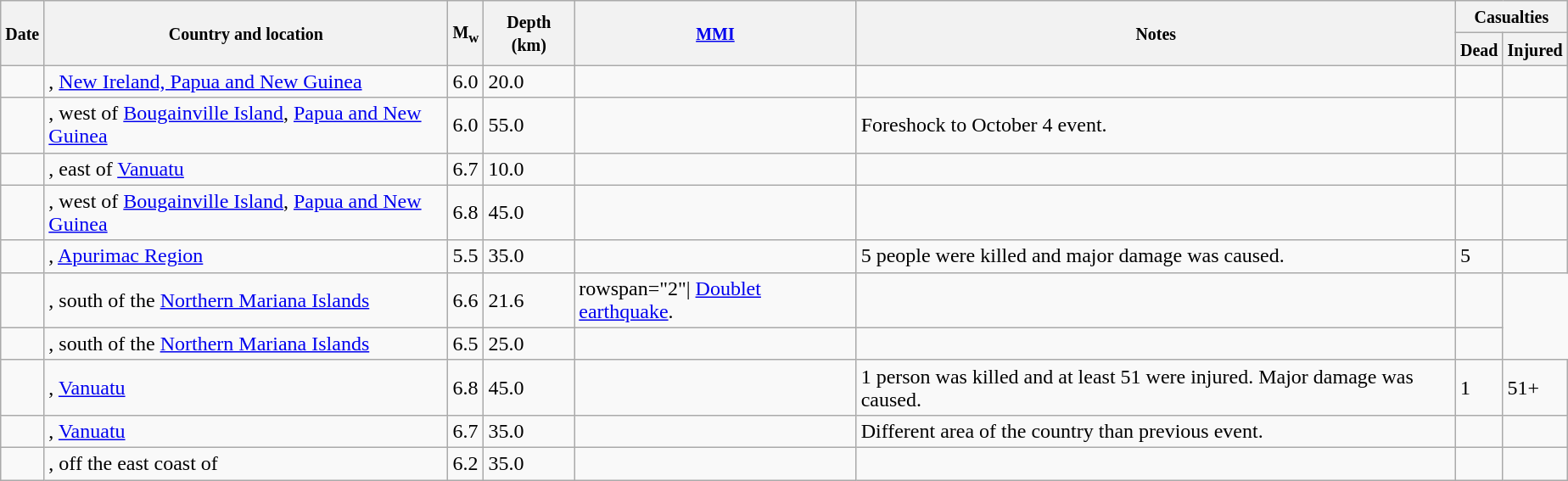<table class="wikitable sortable sort-under" style="border:1px black; margin-left:1em;">
<tr>
<th rowspan="2"><small>Date</small></th>
<th rowspan="2" style="width: 310px"><small>Country and location</small></th>
<th rowspan="2"><small>M<sub>w</sub></small></th>
<th rowspan="2"><small>Depth (km)</small></th>
<th rowspan="2"><small><a href='#'>MMI</a></small></th>
<th rowspan="2" class="unsortable"><small>Notes</small></th>
<th colspan="2"><small>Casualties</small></th>
</tr>
<tr>
<th><small>Dead</small></th>
<th><small>Injured</small></th>
</tr>
<tr>
<td></td>
<td>, <a href='#'>New Ireland, Papua and New Guinea</a></td>
<td>6.0</td>
<td>20.0</td>
<td></td>
<td></td>
<td></td>
<td></td>
</tr>
<tr>
<td></td>
<td>, west of <a href='#'>Bougainville Island</a>, <a href='#'>Papua and New Guinea</a></td>
<td>6.0</td>
<td>55.0</td>
<td></td>
<td>Foreshock to October 4 event.</td>
<td></td>
<td></td>
</tr>
<tr>
<td></td>
<td>, east of <a href='#'>Vanuatu</a></td>
<td>6.7</td>
<td>10.0</td>
<td></td>
<td></td>
<td></td>
<td></td>
</tr>
<tr>
<td></td>
<td>, west of <a href='#'>Bougainville Island</a>, <a href='#'>Papua and New Guinea</a></td>
<td>6.8</td>
<td>45.0</td>
<td></td>
<td></td>
<td></td>
<td></td>
</tr>
<tr>
<td></td>
<td>, <a href='#'>Apurimac Region</a></td>
<td>5.5</td>
<td>35.0</td>
<td></td>
<td>5 people were killed and major damage was caused.</td>
<td>5</td>
<td></td>
</tr>
<tr>
<td></td>
<td>, south of the <a href='#'>Northern Mariana Islands</a></td>
<td>6.6</td>
<td>21.6</td>
<td>rowspan="2"| <a href='#'>Doublet earthquake</a>.</td>
<td></td>
<td></td>
</tr>
<tr>
<td></td>
<td>, south of the <a href='#'>Northern Mariana Islands</a></td>
<td>6.5</td>
<td>25.0</td>
<td></td>
<td></td>
<td></td>
</tr>
<tr>
<td></td>
<td>, <a href='#'>Vanuatu</a></td>
<td>6.8</td>
<td>45.0</td>
<td></td>
<td>1 person was killed and at least 51 were injured. Major damage was caused.</td>
<td>1</td>
<td>51+</td>
</tr>
<tr>
<td></td>
<td>, <a href='#'>Vanuatu</a></td>
<td>6.7</td>
<td>35.0</td>
<td></td>
<td>Different area of the country than previous event.</td>
<td></td>
<td></td>
</tr>
<tr>
<td></td>
<td>, off the east coast of</td>
<td>6.2</td>
<td>35.0</td>
<td></td>
<td></td>
<td></td>
<td></td>
</tr>
</table>
